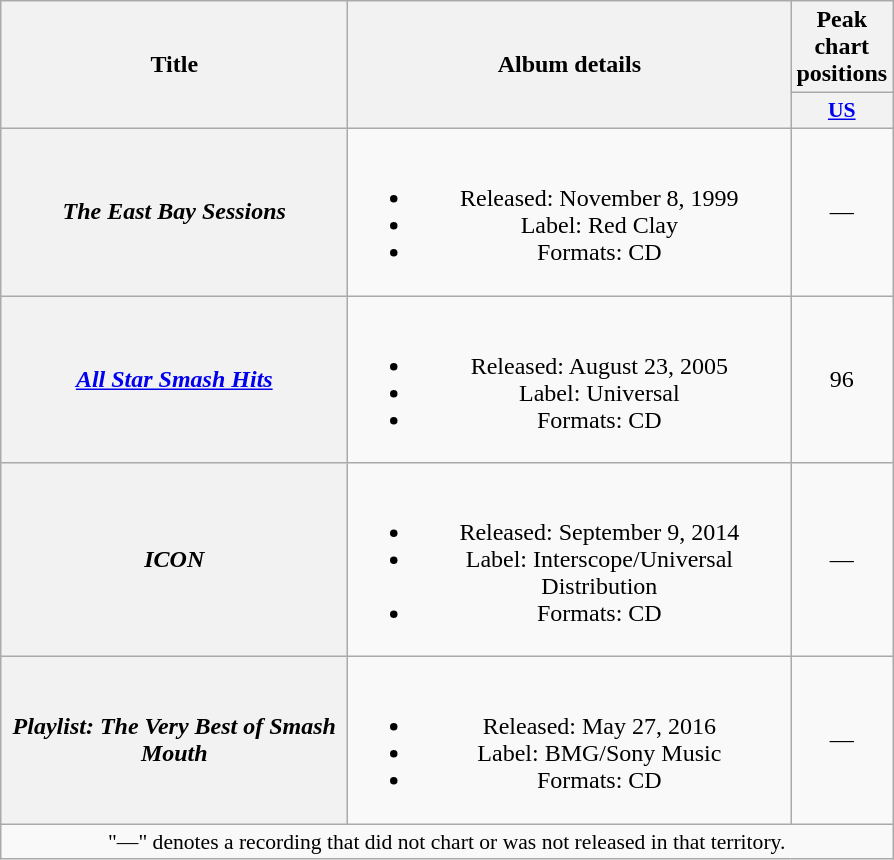<table class="wikitable plainrowheaders" style="text-align:center;" border="1">
<tr>
<th scope="col" rowspan="2" style="width:14em;">Title</th>
<th scope="col" rowspan="2" style="width:18em;">Album details</th>
<th scope="col" colspan="1">Peak chart positions</th>
</tr>
<tr>
<th scope="col" style="width:3em;font-size:90%;"><a href='#'>US</a><br></th>
</tr>
<tr>
<th scope="row"><em>The East Bay Sessions</em></th>
<td><br><ul><li>Released: November 8, 1999</li><li>Label: Red Clay</li><li>Formats: CD</li></ul></td>
<td>—</td>
</tr>
<tr>
<th scope="row"><em><a href='#'>All Star Smash Hits</a></em></th>
<td><br><ul><li>Released: August 23, 2005</li><li>Label: Universal</li><li>Formats: CD</li></ul></td>
<td>96</td>
</tr>
<tr>
<th scope="row"><em>ICON</em></th>
<td><br><ul><li>Released: September 9, 2014</li><li>Label: Interscope/Universal Distribution</li><li>Formats: CD</li></ul></td>
<td>—</td>
</tr>
<tr>
<th scope="row"><em>Playlist: The Very Best of Smash Mouth</em></th>
<td><br><ul><li>Released: May 27, 2016</li><li>Label: BMG/Sony Music</li><li>Formats: CD</li></ul></td>
<td>—</td>
</tr>
<tr>
<td colspan="5" style="font-size:90%">"—" denotes a recording that did not chart or was not released in that territory.</td>
</tr>
</table>
